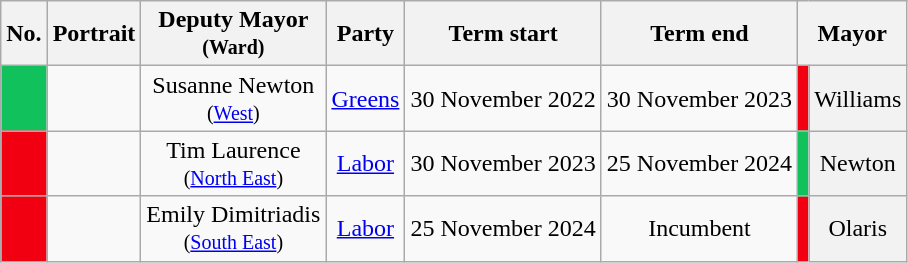<table class="wikitable">
<tr>
<th>No.</th>
<th>Portrait</th>
<th>Deputy Mayor <br> <small> (Ward) </small></th>
<th>Party</th>
<th>Term start</th>
<th>Term end</th>
<th colspan="3">Mayor</th>
</tr>
<tr>
<th style="background:#11C25C; color:white"></th>
<td align="center"></td>
<td align="center">Susanne Newton <br> <small> (<a href='#'>West</a>) </small></td>
<td align="center"><a href='#'>Greens</a></td>
<td align="center">30 November 2022</td>
<td align="center">30 November 2023</td>
<td rowspan="1" style="background-color:#F00011; border-bottom:solid 0 gray"></td>
<th rowspan="1" style="font-weight:normal">Williams <br> <small></small></th>
</tr>
<tr>
<th style="background:#F00011; color:white"></th>
<td align="center"></td>
<td align="center">Tim Laurence <br> <small> (<a href='#'>North East</a>) </small></td>
<td align="center"><a href='#'>Labor</a></td>
<td align="center">30 November 2023</td>
<td align="center">25 November 2024</td>
<td rowspan="1" style="background-color:#11C25C; border-bottom:solid 0 gray"></td>
<th rowspan="1" style="font-weight:normal">Newton <br> <small></small></th>
</tr>
<tr>
<th style="background:#F00011; color:white"></th>
<td align="center"></td>
<td align="center">Emily Dimitriadis <br> <small> (<a href='#'>South East</a>) </small></td>
<td align="center"><a href='#'>Labor</a></td>
<td align="center">25 November 2024</td>
<td align="center">Incumbent</td>
<td rowspan="1" style="background-color:#F00011; border-bottom:solid 0 gray"></td>
<th rowspan="1" style="font-weight:normal">Olaris <br> <small></small></th>
</tr>
</table>
